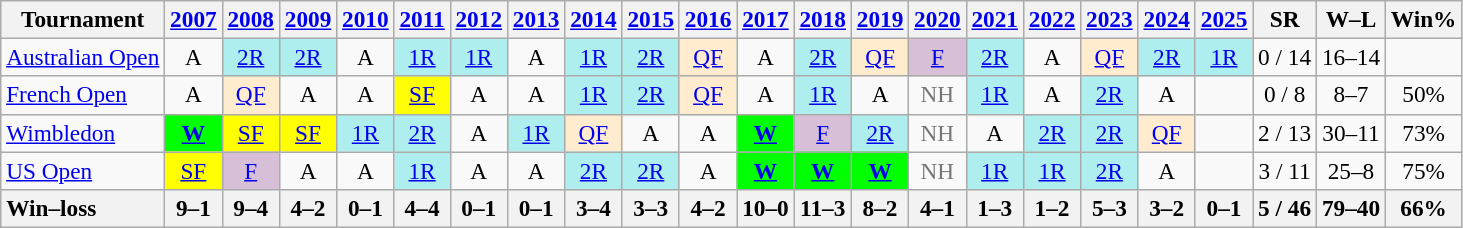<table class=wikitable style=text-align:center;font-size:97%>
<tr>
<th>Tournament</th>
<th><a href='#'>2007</a></th>
<th><a href='#'>2008</a></th>
<th><a href='#'>2009</a></th>
<th><a href='#'>2010</a></th>
<th><a href='#'>2011</a></th>
<th><a href='#'>2012</a></th>
<th><a href='#'>2013</a></th>
<th><a href='#'>2014</a></th>
<th><a href='#'>2015</a></th>
<th><a href='#'>2016</a></th>
<th><a href='#'>2017</a></th>
<th><a href='#'>2018</a></th>
<th><a href='#'>2019</a></th>
<th><a href='#'>2020</a></th>
<th><a href='#'>2021</a></th>
<th><a href='#'>2022</a></th>
<th><a href='#'>2023</a></th>
<th><a href='#'>2024</a></th>
<th><a href='#'>2025</a></th>
<th>SR</th>
<th>W–L</th>
<th>Win%</th>
</tr>
<tr>
<td align=left><a href='#'>Australian Open</a></td>
<td>A</td>
<td style=background:#afeeee><a href='#'>2R</a></td>
<td style=background:#afeeee><a href='#'>2R</a></td>
<td>A</td>
<td style=background:#afeeee><a href='#'>1R</a></td>
<td style=background:#afeeee><a href='#'>1R</a></td>
<td>A</td>
<td style=background:#afeeee><a href='#'>1R</a></td>
<td style=background:#afeeee><a href='#'>2R</a></td>
<td style=background:#ffebcd><a href='#'>QF</a></td>
<td>A</td>
<td style=background:#afeeee><a href='#'>2R</a></td>
<td style=background:#ffebcd><a href='#'>QF</a></td>
<td style=background:thistle><a href='#'>F</a></td>
<td style=background:#afeeee><a href='#'>2R</a></td>
<td>A</td>
<td style=background:#ffebcd><a href='#'>QF</a></td>
<td style=background:#afeeee><a href='#'>2R</a></td>
<td style=background:#afeeee><a href='#'>1R</a></td>
<td>0 / 14</td>
<td>16–14</td>
<td></td>
</tr>
<tr>
<td align=left><a href='#'>French Open</a></td>
<td>A</td>
<td style=background:#ffebcd><a href='#'>QF</a></td>
<td>A</td>
<td>A</td>
<td style=background:yellow><a href='#'>SF</a></td>
<td>A</td>
<td>A</td>
<td style=background:#afeeee><a href='#'>1R</a></td>
<td style=background:#afeeee><a href='#'>2R</a></td>
<td style=background:#ffebcd><a href='#'>QF</a></td>
<td>A</td>
<td style=background:#afeeee><a href='#'>1R</a></td>
<td>A</td>
<td style=color:#767676>NH</td>
<td style=background:#afeeee><a href='#'>1R</a></td>
<td>A</td>
<td style=background:#afeeee><a href='#'>2R</a></td>
<td>A</td>
<td></td>
<td>0 / 8</td>
<td>8–7</td>
<td>50%</td>
</tr>
<tr>
<td align=left><a href='#'>Wimbledon</a></td>
<td style=background:lime><strong><a href='#'>W</a></strong></td>
<td style=background:yellow><a href='#'>SF</a></td>
<td style=background:yellow><a href='#'>SF</a></td>
<td style=background:#afeeee><a href='#'>1R</a></td>
<td style=background:#afeeee><a href='#'>2R</a></td>
<td>A</td>
<td style=background:#afeeee><a href='#'>1R</a></td>
<td style=background:#ffebcd><a href='#'>QF</a></td>
<td>A</td>
<td>A</td>
<td style=background:lime><strong><a href='#'>W</a></strong></td>
<td style=background:thistle><a href='#'>F</a></td>
<td style=background:#afeeee><a href='#'>2R</a></td>
<td style=color:#767676>NH</td>
<td>A</td>
<td style=background:#afeeee><a href='#'>2R</a></td>
<td style=background:#afeeee><a href='#'>2R</a></td>
<td style=background:#ffebcd><a href='#'>QF</a></td>
<td></td>
<td>2 / 13</td>
<td>30–11</td>
<td>73%</td>
</tr>
<tr>
<td align=left><a href='#'>US Open</a></td>
<td style=background:yellow><a href='#'>SF</a></td>
<td style=background:thistle><a href='#'>F</a></td>
<td>A</td>
<td>A</td>
<td style=background:#afeeee><a href='#'>1R</a></td>
<td>A</td>
<td>A</td>
<td style=background:#afeeee><a href='#'>2R</a></td>
<td style=background:#afeeee><a href='#'>2R</a></td>
<td>A</td>
<td style=background:lime><strong><a href='#'>W</a></strong></td>
<td style=background:lime><strong><a href='#'>W</a></strong></td>
<td style=background:lime><strong><a href='#'>W</a></strong></td>
<td style=color:#767676>NH</td>
<td style=background:#afeeee><a href='#'>1R</a></td>
<td style=background:#afeeee><a href='#'>1R</a></td>
<td style=background:#afeeee><a href='#'>2R</a></td>
<td>A</td>
<td></td>
<td>3 / 11</td>
<td>25–8</td>
<td>75%</td>
</tr>
<tr>
<th style=text-align:left>Win–loss</th>
<th>9–1</th>
<th>9–4</th>
<th>4–2</th>
<th>0–1</th>
<th>4–4</th>
<th>0–1</th>
<th>0–1</th>
<th>3–4</th>
<th>3–3</th>
<th>4–2</th>
<th>10–0</th>
<th>11–3</th>
<th>8–2</th>
<th>4–1</th>
<th>1–3</th>
<th>1–2</th>
<th>5–3</th>
<th>3–2</th>
<th>0–1</th>
<th>5 / 46</th>
<th>79–40</th>
<th>66%</th>
</tr>
</table>
